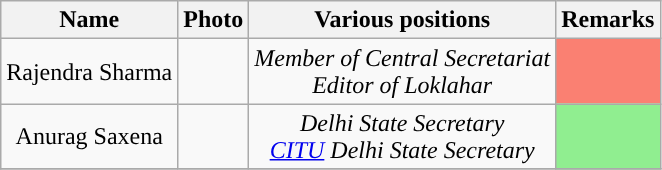<table class="wikitable sortable" style="text-align:center">
<tr>
<th Style="background-color:">Name</th>
<th Style="background-color:">Photo</th>
<th Style="background-color:">Various positions</th>
<th Style="background-color:">Remarks</th>
</tr>
<tr>
<td>Rajendra Sharma</td>
<td></td>
<td><em>Member of Central Secretariat</em><br><em>Editor of Loklahar</em></td>
<td bgcolor = Salmon></td>
</tr>
<tr>
<td>Anurag Saxena</td>
<td></td>
<td><em>Delhi State Secretary</em><br><em><a href='#'>CITU</a> Delhi State Secretary</em></td>
<td bgcolor = LightGreen></td>
</tr>
<tr>
</tr>
</table>
